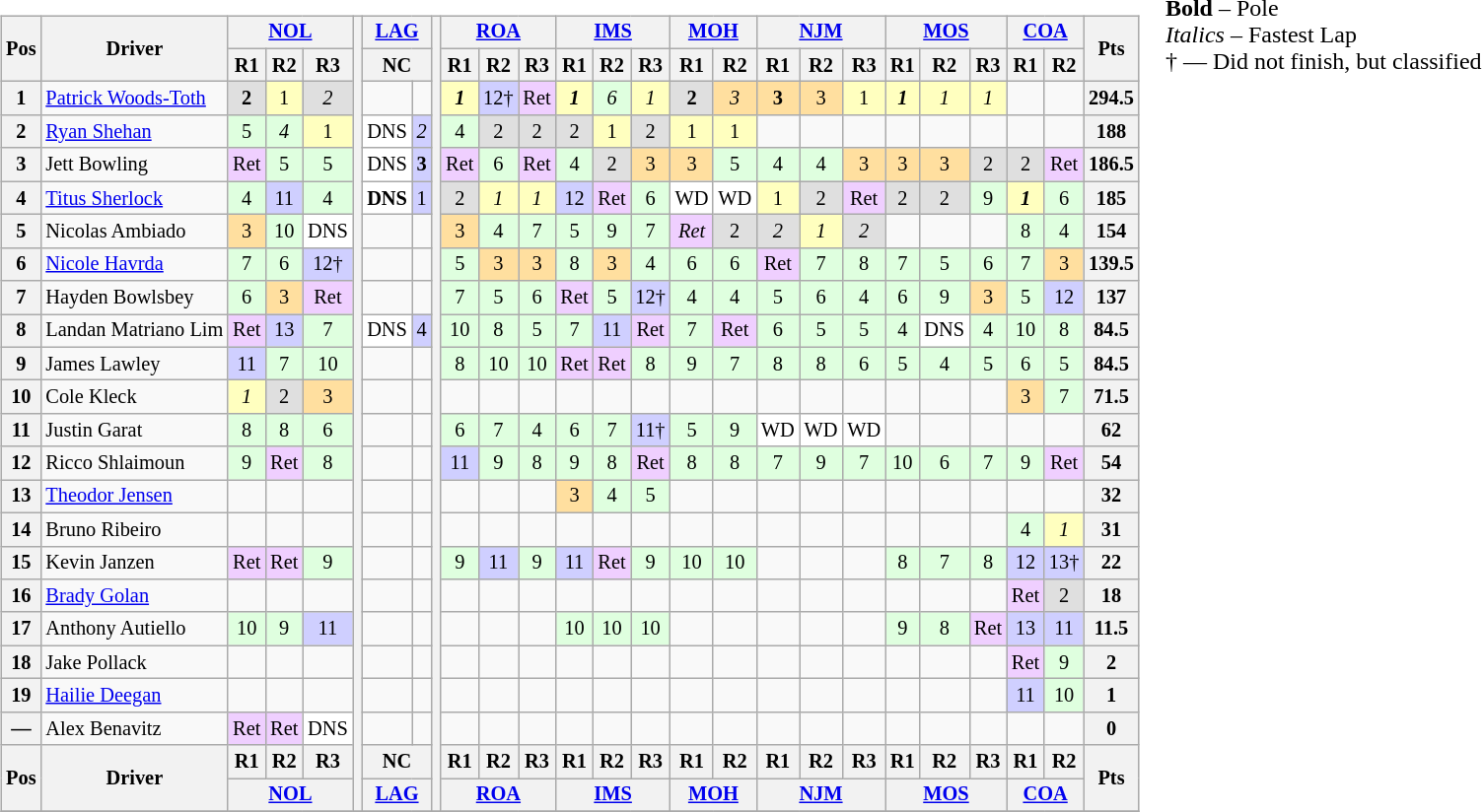<table>
<tr>
<td valign="top"><br><table class="wikitable" style="font-size:85%; text-align:center">
<tr>
<th rowspan="2" valign="middle">Pos</th>
<th rowspan="2" valign="middle">Driver</th>
<th colspan="3"><a href='#'>NOL</a><br></th>
<th rowspan="24"></th>
<th colspan="2"><a href='#'>LAG</a><br></th>
<th rowspan="24"></th>
<th colspan="3"><a href='#'>ROA</a><br></th>
<th colspan="3"><a href='#'>IMS</a><br></th>
<th colspan="2"><a href='#'>MOH</a><br></th>
<th colspan="3"><a href='#'>NJM</a><br></th>
<th colspan="3"><a href='#'>MOS</a><br></th>
<th colspan="2"><a href='#'>COA</a><br></th>
<th rowspan="2" valign="middle">Pts</th>
</tr>
<tr>
<th>R1</th>
<th>R2</th>
<th>R3</th>
<th colspan="2">NC</th>
<th>R1</th>
<th>R2</th>
<th>R3</th>
<th>R1</th>
<th>R2</th>
<th>R3</th>
<th>R1</th>
<th>R2</th>
<th>R1</th>
<th>R2</th>
<th>R3</th>
<th>R1</th>
<th>R2</th>
<th>R3</th>
<th>R1</th>
<th>R2</th>
</tr>
<tr>
<th>1</th>
<td align="left"> <a href='#'>Patrick Woods-Toth</a></td>
<td style="background:#dfdfdf;"><strong>2</strong></td>
<td style="background:#ffffbf;">1</td>
<td style="background:#dfdfdf;"><em>2</em></td>
<td></td>
<td></td>
<td style="background:#ffffbf;"><strong><em>1</em></strong></td>
<td style="background:#cfcfff;">12†</td>
<td style="background:#efcfff;">Ret</td>
<td style="background:#ffffbf;"><strong><em>1</em></strong></td>
<td style="background:#dfffdf;"><em>6</em></td>
<td style="background:#ffffbf;"><em>1</em></td>
<td style="background:#dfdfdf;"><strong>2</strong></td>
<td style="background:#ffdf9f;"><em>3</em></td>
<td style="background:#ffdf9f;"><strong>3</strong></td>
<td style="background:#ffdf9f;">3</td>
<td style="background:#ffffbf;">1</td>
<td style="background:#ffffbf;"><strong><em>1</em></strong></td>
<td style="background:#ffffbf;"><em>1</em></td>
<td style="background:#ffffbf;"><em>1</em></td>
<td></td>
<td></td>
<th>294.5</th>
</tr>
<tr>
<th>2</th>
<td align="left"> <a href='#'>Ryan Shehan</a></td>
<td style="background:#dfffdf;">5</td>
<td style="background:#dfffdf;"><em>4</em></td>
<td style="background:#ffffbf;">1</td>
<td style="background:#ffffff;">DNS</td>
<td style="background:#cfcfff;"><em>2</em></td>
<td style="background:#dfffdf;">4</td>
<td style="background:#dfdfdf;">2</td>
<td style="background:#dfdfdf;">2</td>
<td style="background:#dfdfdf;">2</td>
<td style="background:#ffffbf;">1</td>
<td style="background:#dfdfdf;">2</td>
<td style="background:#ffffbf;">1</td>
<td style="background:#ffffbf;">1</td>
<td></td>
<td></td>
<td></td>
<td></td>
<td></td>
<td></td>
<td></td>
<td></td>
<th>188</th>
</tr>
<tr>
<th>3</th>
<td align="left"> Jett Bowling</td>
<td style="background:#efcfff;">Ret</td>
<td style="background:#dfffdf;">5</td>
<td style="background:#dfffdf;">5</td>
<td style="background:#ffffff;">DNS</td>
<td style="background:#cfcfff;"><strong>3</strong></td>
<td style="background:#efcfff;">Ret</td>
<td style="background:#dfffdf;">6</td>
<td style="background:#efcfff;">Ret</td>
<td style="background:#dfffdf;">4</td>
<td style="background:#dfdfdf;">2</td>
<td style="background:#ffdf9f;">3</td>
<td style="background:#ffdf9f;">3</td>
<td style="background:#dfffdf;">5</td>
<td style="background:#dfffdf;">4</td>
<td style="background:#dfffdf;">4</td>
<td style="background:#ffdf9f;">3</td>
<td style="background:#ffdf9f;">3</td>
<td style="background:#ffdf9f;">3</td>
<td style="background:#dfdfdf;">2</td>
<td style="background:#dfdfdf;">2</td>
<td style="background:#efcfff;">Ret</td>
<th>186.5</th>
</tr>
<tr>
<th>4</th>
<td align="left"> <a href='#'>Titus Sherlock</a></td>
<td style="background:#dfffdf;">4</td>
<td style="background:#cfcfff;">11</td>
<td style="background:#dfffdf;">4</td>
<td style="background:#ffffff;"><strong>DNS</strong></td>
<td style="background:#cfcfff;">1</td>
<td style="background:#dfdfdf;">2</td>
<td style="background:#ffffbf;"><em>1</em></td>
<td style="background:#ffffbf;"><em>1</em></td>
<td style="background:#cfcfff;">12</td>
<td style="background:#efcfff;">Ret</td>
<td style="background:#dfffdf;">6</td>
<td style="background:#ffffff;">WD</td>
<td style="background:#ffffff;">WD</td>
<td style="background:#ffffbf;">1</td>
<td style="background:#dfdfdf;">2</td>
<td style="background:#efcfff;">Ret</td>
<td style="background:#dfdfdf;">2</td>
<td style="background:#dfdfdf;">2</td>
<td style="background:#dfffdf;">9</td>
<td style="background:#ffffbf;"><strong><em>1</em></strong></td>
<td style="background:#dfffdf;">6</td>
<th>185</th>
</tr>
<tr>
<th>5</th>
<td align="left"> Nicolas Ambiado</td>
<td style="background:#ffdf9f;">3</td>
<td style="background:#dfffdf;">10</td>
<td style="background:#ffffff;">DNS</td>
<td></td>
<td></td>
<td style="background:#ffdf9f;">3</td>
<td style="background:#dfffdf;">4</td>
<td style="background:#dfffdf;">7</td>
<td style="background:#dfffdf;">5</td>
<td style="background:#dfffdf;">9</td>
<td style="background:#dfffdf;">7</td>
<td style="background:#efcfff;"><em>Ret</em></td>
<td style="background:#dfdfdf;">2</td>
<td style="background:#dfdfdf;"><em>2</em></td>
<td style="background:#ffffbf;"><em>1</em></td>
<td style="background:#dfdfdf;"><em>2</em></td>
<td></td>
<td></td>
<td></td>
<td style="background:#dfffdf;">8</td>
<td style="background:#dfffdf;">4</td>
<th>154</th>
</tr>
<tr>
<th>6</th>
<td align="left"> <a href='#'>Nicole Havrda</a></td>
<td style="background:#dfffdf;">7</td>
<td style="background:#dfffdf;">6</td>
<td style="background:#cfcfff;">12†</td>
<td></td>
<td></td>
<td style="background:#dfffdf;">5</td>
<td style="background:#ffdf9f;">3</td>
<td style="background:#ffdf9f;">3</td>
<td style="background:#dfffdf;">8</td>
<td style="background:#ffdf9f;">3</td>
<td style="background:#dfffdf;">4</td>
<td style="background:#dfffdf;">6</td>
<td style="background:#dfffdf;">6</td>
<td style="background:#efcfff;">Ret</td>
<td style="background:#dfffdf;">7</td>
<td style="background:#dfffdf;">8</td>
<td style="background:#dfffdf;">7</td>
<td style="background:#dfffdf;">5</td>
<td style="background:#dfffdf;">6</td>
<td style="background:#dfffdf;">7</td>
<td style="background:#ffdf9f;">3</td>
<th>139.5</th>
</tr>
<tr>
<th>7</th>
<td align="left"> Hayden Bowlsbey</td>
<td style="background:#dfffdf;">6</td>
<td style="background:#ffdf9f;">3</td>
<td style="background:#efcfff;">Ret</td>
<td></td>
<td></td>
<td style="background:#dfffdf;">7</td>
<td style="background:#dfffdf;">5</td>
<td style="background:#dfffdf;">6</td>
<td style="background:#efcfff;">Ret</td>
<td style="background:#dfffdf;">5</td>
<td style="background:#cfcfff;">12†</td>
<td style="background:#dfffdf;">4</td>
<td style="background:#dfffdf;">4</td>
<td style="background:#dfffdf;">5</td>
<td style="background:#dfffdf;">6</td>
<td style="background:#dfffdf;">4</td>
<td style="background:#dfffdf;">6</td>
<td style="background:#dfffdf;">9</td>
<td style="background:#ffdf9f;">3</td>
<td style="background:#dfffdf;">5</td>
<td style="background:#cfcfff;">12</td>
<th>137</th>
</tr>
<tr>
<th>8</th>
<td align="left" nowrap=""> Landan Matriano Lim</td>
<td style="background:#efcfff;">Ret</td>
<td style="background:#cfcfff;">13</td>
<td style="background:#dfffdf;">7</td>
<td style="background:#ffffff;">DNS</td>
<td style="background:#cfcfff;">4</td>
<td style="background:#dfffdf;">10</td>
<td style="background:#dfffdf;">8</td>
<td style="background:#dfffdf;">5</td>
<td style="background:#dfffdf;">7</td>
<td style="background:#cfcfff;">11</td>
<td style="background:#efcfff;">Ret</td>
<td style="background:#dfffdf;">7</td>
<td style="background:#efcfff;">Ret</td>
<td style="background:#dfffdf;">6</td>
<td style="background:#dfffdf;">5</td>
<td style="background:#dfffdf;">5</td>
<td style="background:#dfffdf;">4</td>
<td style="background:#ffffff;">DNS</td>
<td style="background:#dfffdf;">4</td>
<td style="background:#dfffdf;">10</td>
<td style="background:#dfffdf;">8</td>
<th>84.5</th>
</tr>
<tr>
<th>9</th>
<td align="left"> James Lawley</td>
<td style="background:#cfcfff;">11</td>
<td style="background:#dfffdf;">7</td>
<td style="background:#dfffdf;">10</td>
<td></td>
<td></td>
<td style="background:#dfffdf;">8</td>
<td style="background:#dfffdf;">10</td>
<td style="background:#dfffdf;">10</td>
<td style="background:#efcfff;">Ret</td>
<td style="background:#efcfff;">Ret</td>
<td style="background:#dfffdf;">8</td>
<td style="background:#dfffdf;">9</td>
<td style="background:#dfffdf;">7</td>
<td style="background:#dfffdf;">8</td>
<td style="background:#dfffdf;">8</td>
<td style="background:#dfffdf;">6</td>
<td style="background:#dfffdf;">5</td>
<td style="background:#dfffdf;">4</td>
<td style="background:#dfffdf;">5</td>
<td style="background:#dfffdf;">6</td>
<td style="background:#dfffdf;">5</td>
<th>84.5</th>
</tr>
<tr>
<th>10</th>
<td align="left"> Cole Kleck</td>
<td style="background:#ffffbf;"><em>1</em></td>
<td style="background:#dfdfdf;">2</td>
<td style="background:#ffdf9f;">3</td>
<td></td>
<td></td>
<td></td>
<td></td>
<td></td>
<td></td>
<td></td>
<td></td>
<td></td>
<td></td>
<td></td>
<td></td>
<td></td>
<td></td>
<td></td>
<td></td>
<td style="background:#ffdf9f;">3</td>
<td style="background:#dfffdf;">7</td>
<th>71.5</th>
</tr>
<tr>
<th>11</th>
<td align="left"> Justin Garat</td>
<td style="background:#dfffdf;">8</td>
<td style="background:#dfffdf;">8</td>
<td style="background:#dfffdf;">6</td>
<td></td>
<td></td>
<td style="background:#dfffdf;">6</td>
<td style="background:#dfffdf;">7</td>
<td style="background:#dfffdf;">4</td>
<td style="background:#dfffdf;">6</td>
<td style="background:#dfffdf;">7</td>
<td style="background:#cfcfff;">11†</td>
<td style="background:#dfffdf;">5</td>
<td style="background:#dfffdf;">9</td>
<td style="background:#ffffff;">WD</td>
<td style="background:#ffffff;">WD</td>
<td style="background:#ffffff;">WD</td>
<td></td>
<td></td>
<td></td>
<td></td>
<td></td>
<th>62</th>
</tr>
<tr>
<th>12</th>
<td align="left"> Ricco Shlaimoun</td>
<td style="background:#dfffdf;">9</td>
<td style="background:#efcfff;">Ret</td>
<td style="background:#dfffdf;">8</td>
<td></td>
<td></td>
<td style="background:#cfcfff;">11</td>
<td style="background:#dfffdf;">9</td>
<td style="background:#dfffdf;">8</td>
<td style="background:#dfffdf;">9</td>
<td style="background:#dfffdf;">8</td>
<td style="background:#efcfff;">Ret</td>
<td style="background:#dfffdf;">8</td>
<td style="background:#dfffdf;">8</td>
<td style="background:#dfffdf;">7</td>
<td style="background:#dfffdf;">9</td>
<td style="background:#dfffdf;">7</td>
<td style="background:#dfffdf;">10</td>
<td style="background:#dfffdf;">6</td>
<td style="background:#dfffdf;">7</td>
<td style="background:#dfffdf;">9</td>
<td style="background:#efcfff;">Ret</td>
<th>54</th>
</tr>
<tr>
<th>13</th>
<td align="left"> <a href='#'>Theodor Jensen</a></td>
<td></td>
<td></td>
<td></td>
<td></td>
<td></td>
<td></td>
<td></td>
<td></td>
<td style="background:#ffdf9f;">3</td>
<td style="background:#dfffdf;">4</td>
<td style="background:#dfffdf;">5</td>
<td></td>
<td></td>
<td></td>
<td></td>
<td></td>
<td></td>
<td></td>
<td></td>
<td></td>
<td></td>
<th>32</th>
</tr>
<tr>
<th>14</th>
<td align="left"> Bruno Ribeiro</td>
<td></td>
<td></td>
<td></td>
<td></td>
<td></td>
<td></td>
<td></td>
<td></td>
<td></td>
<td></td>
<td></td>
<td></td>
<td></td>
<td></td>
<td></td>
<td></td>
<td></td>
<td></td>
<td></td>
<td style="background:#dfffdf;">4</td>
<td style="background:#ffffbf;"><em>1</em></td>
<th>31</th>
</tr>
<tr>
<th>15</th>
<td align="left"> Kevin Janzen</td>
<td style="background:#efcfff;">Ret</td>
<td style="background:#efcfff;">Ret</td>
<td style="background:#dfffdf;">9</td>
<td></td>
<td></td>
<td style="background:#dfffdf;">9</td>
<td style="background:#cfcfff;">11</td>
<td style="background:#dfffdf;">9</td>
<td style="background:#cfcfff;">11</td>
<td style="background:#efcfff;">Ret</td>
<td style="background:#dfffdf;">9</td>
<td style="background:#dfffdf;">10</td>
<td style="background:#dfffdf;">10</td>
<td></td>
<td></td>
<td></td>
<td style="background:#dfffdf;">8</td>
<td style="background:#dfffdf;">7</td>
<td style="background:#dfffdf;">8</td>
<td style="background:#cfcfff;">12</td>
<td style="background:#cfcfff;">13†</td>
<th>22</th>
</tr>
<tr>
<th>16</th>
<td align="left"> <a href='#'>Brady Golan</a></td>
<td></td>
<td></td>
<td></td>
<td></td>
<td></td>
<td></td>
<td></td>
<td></td>
<td></td>
<td></td>
<td></td>
<td></td>
<td></td>
<td></td>
<td></td>
<td></td>
<td></td>
<td></td>
<td></td>
<td style="background:#efcfff;">Ret</td>
<td style="background:#dfdfdf;">2</td>
<th>18</th>
</tr>
<tr>
<th>17</th>
<td align="left"> Anthony Autiello</td>
<td style="background:#dfffdf;">10</td>
<td style="background:#dfffdf;">9</td>
<td style="background:#cfcfff;">11</td>
<td></td>
<td></td>
<td></td>
<td></td>
<td></td>
<td style="background:#dfffdf;">10</td>
<td style="background:#dfffdf;">10</td>
<td style="background:#dfffdf;">10</td>
<td></td>
<td></td>
<td></td>
<td></td>
<td></td>
<td style="background:#dfffdf;">9</td>
<td style="background:#dfffdf;">8</td>
<td style="background:#efcfff;">Ret</td>
<td style="background:#cfcfff;">13</td>
<td style="background:#cfcfff;">11</td>
<th>11.5</th>
</tr>
<tr>
<th>18</th>
<td align="left"> Jake Pollack</td>
<td></td>
<td></td>
<td></td>
<td></td>
<td></td>
<td></td>
<td></td>
<td></td>
<td></td>
<td></td>
<td></td>
<td></td>
<td></td>
<td></td>
<td></td>
<td></td>
<td></td>
<td></td>
<td></td>
<td style="background:#efcfff;">Ret</td>
<td style="background:#dfffdf;">9</td>
<th>2</th>
</tr>
<tr>
<th>19</th>
<td align="left"> <a href='#'>Hailie Deegan</a></td>
<td></td>
<td></td>
<td></td>
<td></td>
<td></td>
<td></td>
<td></td>
<td></td>
<td></td>
<td></td>
<td></td>
<td></td>
<td></td>
<td></td>
<td></td>
<td></td>
<td></td>
<td></td>
<td></td>
<td style="background:#cfcfff;">11</td>
<td style="background:#dfffdf;">10</td>
<th>1</th>
</tr>
<tr>
<th>—</th>
<td align="left"> Alex Benavitz</td>
<td style="background:#efcfff;">Ret</td>
<td style="background:#efcfff;">Ret</td>
<td style="background:#ffffff;">DNS</td>
<td></td>
<td></td>
<td></td>
<td></td>
<td></td>
<td></td>
<td></td>
<td></td>
<td></td>
<td></td>
<td></td>
<td></td>
<td></td>
<td></td>
<td></td>
<td></td>
<td></td>
<td></td>
<th>0</th>
</tr>
<tr>
<th rowspan="2">Pos</th>
<th rowspan="2">Driver</th>
<th>R1</th>
<th>R2</th>
<th>R3</th>
<th colspan="2">NC</th>
<th>R1</th>
<th>R2</th>
<th>R3</th>
<th>R1</th>
<th>R2</th>
<th>R3</th>
<th>R1</th>
<th>R2</th>
<th>R1</th>
<th>R2</th>
<th>R3</th>
<th>R1</th>
<th>R2</th>
<th>R3</th>
<th>R1</th>
<th>R2</th>
<th rowspan="2">Pts</th>
</tr>
<tr valign="top">
<th colspan="3"><a href='#'>NOL</a><br></th>
<th colspan="2"><a href='#'>LAG</a><br></th>
<th colspan="3"><a href='#'>ROA</a><br></th>
<th colspan="3"><a href='#'>IMS</a><br></th>
<th colspan="2"><a href='#'>MOH</a><br></th>
<th colspan="3"><a href='#'>NJM</a><br></th>
<th colspan="3"><a href='#'>MOS</a><br></th>
<th colspan="2"><a href='#'>COA</a><br></th>
</tr>
<tr>
</tr>
</table>
</td>
<td valign="top"><br><strong>Bold</strong> – Pole<br><em>Italics</em> – Fastest Lap<br>† — Did not finish, but classified</td>
</tr>
</table>
